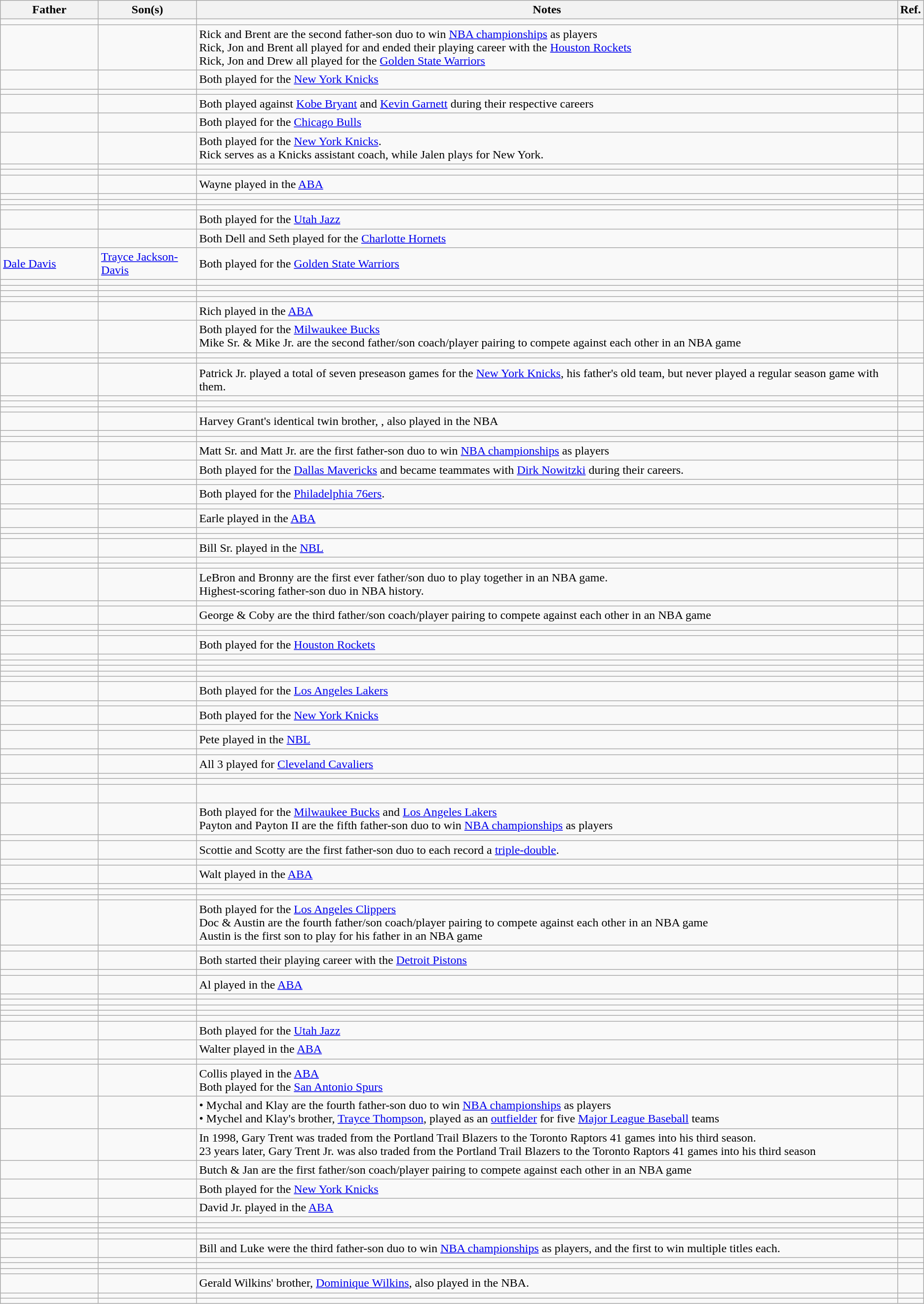<table class="wikitable sortable">
<tr>
<th scope="col" style="width:125px">Father</th>
<th scope="col" style="width:125px">Son(s)</th>
<th scope="col" class="unsortable">Notes</th>
<th scope="col" class="unsortable">Ref.</th>
</tr>
<tr>
<td></td>
<td></td>
<td></td>
<td></td>
</tr>
<tr>
<td></td>
<td><br><br></td>
<td>Rick and Brent are the second father-son duo to win <a href='#'>NBA championships</a> as players<br>Rick, Jon and Brent all played for and ended their playing career with the <a href='#'>Houston Rockets</a><br>Rick, Jon and Drew all played for the <a href='#'>Golden State Warriors</a></td>
<td style="text-align:center"></td>
</tr>
<tr>
<td></td>
<td></td>
<td>Both played for the <a href='#'>New York Knicks</a></td>
<td style="text-align:center"></td>
</tr>
<tr>
<td></td>
<td></td>
<td></td>
<td style="text-align:center"></td>
</tr>
<tr>
<td></td>
<td></td>
<td>Both played against <a href='#'>Kobe Bryant</a> and <a href='#'>Kevin Garnett</a> during their respective careers</td>
<td style="text-align:center"></td>
</tr>
<tr>
<td></td>
<td></td>
<td>Both played for the <a href='#'>Chicago Bulls</a></td>
<td style="text-align:center"></td>
</tr>
<tr>
<td></td>
<td></td>
<td>Both played for the <a href='#'>New York Knicks</a>.<br>Rick serves as a Knicks assistant coach, while Jalen plays for New York.</td>
<td style="text-align:center"></td>
</tr>
<tr>
<td></td>
<td></td>
<td></td>
<td style="text-align:center"></td>
</tr>
<tr>
<td></td>
<td></td>
<td></td>
</tr>
<tr>
<td></td>
<td></td>
<td>Wayne played in the <a href='#'>ABA</a></td>
<td style="text-align:center"></td>
</tr>
<tr>
<td></td>
<td></td>
<td></td>
<td></td>
</tr>
<tr>
<td></td>
<td></td>
<td></td>
<td></td>
</tr>
<tr>
<td></td>
<td></td>
<td></td>
<td style="text-align:center"></td>
</tr>
<tr>
<td></td>
<td></td>
<td> Both played for the <a href='#'>Utah Jazz</a></td>
<td style="text-align:center"></td>
</tr>
<tr>
<td></td>
<td><br></td>
<td>Both Dell and Seth played for the <a href='#'>Charlotte Hornets</a></td>
<td style="text-align:center"></td>
</tr>
<tr>
<td><a href='#'>Dale Davis</a></td>
<td><a href='#'>Trayce Jackson-Davis</a></td>
<td> Both played for the <a href='#'>Golden State Warriors</a></td>
<td></td>
</tr>
<tr>
<td></td>
<td></td>
<td></td>
<td style="text-align:center"></td>
</tr>
<tr>
<td></td>
<td></td>
<td></td>
<td style="text-align:center"></td>
</tr>
<tr>
<td></td>
<td></td>
<td></td>
<td style="text-align:center"></td>
</tr>
<tr>
<td></td>
<td></td>
<td></td>
<td style="text-align:center"></td>
</tr>
<tr>
<td></td>
<td></td>
<td>Rich played in the <a href='#'>ABA</a></td>
<td style="text-align:center"></td>
</tr>
<tr>
<td></td>
<td></td>
<td>Both played for the <a href='#'>Milwaukee Bucks</a><br>Mike Sr. & Mike Jr. are the second father/son coach/player pairing to compete against each other in an NBA game</td>
<td style="text-align:center"></td>
</tr>
<tr>
<td></td>
<td></td>
<td></td>
<td></td>
</tr>
<tr>
<td></td>
<td></td>
<td></td>
<td style="text-align:center"></td>
</tr>
<tr>
<td></td>
<td></td>
<td>Patrick Jr. played a total of seven preseason games for the <a href='#'>New York Knicks</a>, his father's old team, but never played a regular season game with them.</td>
<td style="text-align:center"></td>
</tr>
<tr>
<td></td>
<td></td>
<td></td>
<td style="text-align:center"></td>
</tr>
<tr>
<td></td>
<td></td>
<td></td>
<td></td>
</tr>
<tr>
<td></td>
<td></td>
<td></td>
<td style="text-align:center"></td>
</tr>
<tr>
<td></td>
<td><br></td>
<td>Harvey Grant's identical twin brother, , also played in the NBA</td>
<td style="text-align:center"></td>
</tr>
<tr>
<td></td>
<td></td>
<td></td>
<td style="text-align:center"></td>
</tr>
<tr>
<td></td>
<td></td>
<td></td>
<td style="text-align:center"></td>
</tr>
<tr>
<td></td>
<td></td>
<td>Matt Sr. and Matt Jr. are the first father-son duo to win <a href='#'>NBA championships</a> as players</td>
<td style="text-align:center"></td>
</tr>
<tr>
<td></td>
<td></td>
<td>Both played for the <a href='#'>Dallas Mavericks</a> and became teammates with <a href='#'>Dirk Nowitzki</a> during their careers.</td>
<td style="text-align:center"></td>
</tr>
<tr>
<td></td>
<td></td>
<td></td>
<td></td>
</tr>
<tr>
<td></td>
<td></td>
<td>Both played for the <a href='#'>Philadelphia 76ers</a>.</td>
<td style="text-align:center"></td>
</tr>
<tr>
<td></td>
<td></td>
<td></td>
<td style="text-align:center"></td>
</tr>
<tr>
<td></td>
<td></td>
<td>Earle played in the <a href='#'>ABA</a></td>
<td style="text-align:center"></td>
</tr>
<tr>
<td></td>
<td></td>
<td></td>
<td style="text-align:center"></td>
</tr>
<tr>
<td></td>
<td></td>
<td></td>
<td style="text-align:center"></td>
</tr>
<tr>
<td></td>
<td></td>
<td>Bill Sr. played in the <a href='#'>NBL</a></td>
<td style="text-align:center"></td>
</tr>
<tr>
<td></td>
<td></td>
<td></td>
<td></td>
</tr>
<tr>
<td></td>
<td></td>
<td></td>
<td></td>
</tr>
<tr>
<td></td>
<td></td>
<td>LeBron and Bronny are the first ever father/son duo to play together in an NBA game.<br>Highest-scoring father-son duo in NBA history.</td>
<td></td>
</tr>
<tr>
<td></td>
<td></td>
<td></td>
<td style="text-align:center"></td>
</tr>
<tr>
<td></td>
<td></td>
<td>George & Coby are the third father/son coach/player pairing to compete against each other in an NBA game</td>
<td style="text-align:center"></td>
</tr>
<tr>
<td></td>
<td></td>
<td></td>
<td style="text-align:center"></td>
</tr>
<tr>
<td></td>
<td></td>
<td></td>
<td style="text-align:center"></td>
</tr>
<tr>
<td></td>
<td></td>
<td>Both played for the <a href='#'>Houston Rockets</a></td>
<td style="text-align:center"></td>
</tr>
<tr>
<td></td>
<td></td>
<td></td>
<td style="text-align:center"></td>
</tr>
<tr>
<td></td>
<td></td>
<td></td>
<td></td>
</tr>
<tr>
<td></td>
<td></td>
<td></td>
<td style="text-align:center"></td>
</tr>
<tr>
<td></td>
<td></td>
<td></td>
<td style="text-align:center"></td>
</tr>
<tr>
<td></td>
<td></td>
<td></td>
<td></td>
</tr>
<tr>
<td></td>
<td></td>
<td>Both played for the <a href='#'>Los Angeles Lakers</a></td>
<td style="text-align:center"></td>
</tr>
<tr>
<td></td>
<td></td>
<td></td>
<td style="text-align:center"></td>
</tr>
<tr>
<td></td>
<td></td>
<td>Both played for the <a href='#'>New York Knicks</a></td>
<td style="text-align:center"></td>
</tr>
<tr>
<td></td>
<td></td>
<td></td>
<td style="text-align:center"></td>
</tr>
<tr>
<td></td>
<td></td>
<td>Pete played in the <a href='#'>NBL</a></td>
<td style="text-align:center"></td>
</tr>
<tr>
<td></td>
<td></td>
<td></td>
<td style="text-align:center"></td>
</tr>
<tr>
<td></td>
<td><br></td>
<td>All 3 played for <a href='#'>Cleveland Cavaliers</a></td>
<td style="text-align:center"></td>
</tr>
<tr>
<td></td>
<td></td>
<td></td>
<td></td>
</tr>
<tr>
<td></td>
<td></td>
<td></td>
<td style="text-align:center"></td>
</tr>
<tr>
<td></td>
<td><br></td>
<td></td>
<td style="text-align:center"></td>
</tr>
<tr>
<td></td>
<td></td>
<td>Both played for the <a href='#'>Milwaukee Bucks</a> and <a href='#'>Los Angeles Lakers</a><br>Payton and Payton II are the fifth father-son duo to win <a href='#'>NBA championships</a> as players<br></td>
<td style="text-align:center"></td>
</tr>
<tr>
<td></td>
<td></td>
<td></td>
<td style="text-align:center"></td>
</tr>
<tr>
<td></td>
<td></td>
<td>Scottie and Scotty are the first father-son duo to each record a <a href='#'>triple-double</a>.</td>
<td style="text-align:center"></td>
</tr>
<tr>
<td></td>
<td></td>
<td></td>
<td style="text-align:center"></td>
</tr>
<tr>
<td></td>
<td></td>
<td>Walt played in the <a href='#'>ABA</a></td>
<td style="text-align:center"></td>
</tr>
<tr>
<td></td>
<td></td>
<td></td>
<td style="text-align:center"></td>
</tr>
<tr>
<td></td>
<td></td>
<td></td>
<td style="text-align:center"></td>
</tr>
<tr>
<td></td>
<td></td>
<td></td>
<td style="text-align:center"></td>
</tr>
<tr>
<td></td>
<td></td>
<td>Both played for the <a href='#'>Los Angeles Clippers</a><br>Doc & Austin are the fourth father/son coach/player pairing to compete against each other in an NBA game<br>Austin is the first son to play for his father in an NBA game</td>
<td style="text-align:center"></td>
</tr>
<tr>
<td></td>
<td></td>
<td></td>
<td style="text-align:center"></td>
</tr>
<tr>
<td></td>
<td></td>
<td>Both started their playing career with the <a href='#'>Detroit Pistons</a></td>
<td style="text-align:center"></td>
</tr>
<tr>
<td></td>
<td></td>
<td></td>
<td style="text-align:center"></td>
</tr>
<tr>
<td></td>
<td></td>
<td>Al played in the <a href='#'>ABA</a></td>
<td style="text-align:center"></td>
</tr>
<tr>
<td></td>
<td></td>
<td></td>
<td style="text-align:center"></td>
</tr>
<tr>
<td></td>
<td></td>
<td></td>
<td style="text-align:center"></td>
</tr>
<tr>
<td></td>
<td></td>
<td></td>
<td style="text-align:center"></td>
</tr>
<tr>
<td></td>
<td></td>
<td></td>
<td style="text-align:center"></td>
</tr>
<tr>
<td></td>
<td></td>
<td></td>
<td style="text-align:center"></td>
</tr>
<tr>
<td></td>
<td></td>
<td>Both played for the <a href='#'>Utah Jazz</a></td>
<td style="text-align:center"></td>
</tr>
<tr>
<td></td>
<td></td>
<td>Walter played in the <a href='#'>ABA</a></td>
<td style="text-align:center"></td>
</tr>
<tr>
<td></td>
<td></td>
<td></td>
<td style="text-align:center"></td>
</tr>
<tr>
<td></td>
<td></td>
<td>Collis played in the <a href='#'>ABA</a><br>Both played for the <a href='#'>San Antonio Spurs</a></td>
<td style="text-align:center"></td>
</tr>
<tr>
<td></td>
<td><br></td>
<td>• Mychal and Klay are the fourth father-son duo to win <a href='#'>NBA championships</a> as players<br>• Mychel and Klay's brother, <a href='#'>Trayce Thompson</a>, played as an <a href='#'>outfielder</a> for five <a href='#'>Major League Baseball</a> teams</td>
<td style="text-align:center"></td>
</tr>
<tr>
<td></td>
<td></td>
<td>In 1998, Gary Trent was traded from the Portland Trail Blazers to the Toronto Raptors 41 games into his third season. <br>23 years later, Gary Trent Jr. was also traded from the Portland Trail Blazers to the Toronto Raptors 41 games into his third season</td>
<td style="text-align:center"></td>
</tr>
<tr>
<td></td>
<td></td>
<td>Butch & Jan are the first father/son coach/player pairing to compete against each other in an NBA game</td>
<td style="text-align:center"></td>
</tr>
<tr>
<td></td>
<td></td>
<td>Both played for the <a href='#'>New York Knicks</a></td>
<td style="text-align:center"></td>
</tr>
<tr>
<td></td>
<td></td>
<td>David Jr. played in the <a href='#'>ABA</a></td>
<td style="text-align:center"></td>
</tr>
<tr>
<td></td>
<td></td>
<td></td>
<td style="text-align:center"></td>
</tr>
<tr>
<td></td>
<td></td>
<td></td>
<td style="text-align:center"></td>
</tr>
<tr>
<td></td>
<td></td>
<td></td>
<td style="text-align:center"></td>
</tr>
<tr>
<td></td>
<td></td>
<td></td>
<td style="text-align:center"></td>
</tr>
<tr>
<td></td>
<td></td>
<td>Bill and Luke were the third father-son duo to win <a href='#'>NBA championships</a> as players, and the first to win multiple titles each.</td>
<td style="text-align:center"></td>
</tr>
<tr>
<td></td>
<td></td>
<td></td>
<td style="text-align:center"></td>
</tr>
<tr>
<td></td>
<td></td>
<td></td>
<td style="text-align:center"></td>
</tr>
<tr>
<td></td>
<td></td>
<td></td>
<td style="text-align:center"></td>
</tr>
<tr>
<td></td>
<td></td>
<td>Gerald Wilkins' brother, <a href='#'>Dominique Wilkins</a>, also played in the NBA.</td>
<td style="text-align:center"></td>
</tr>
<tr>
<td></td>
<td></td>
<td></td>
<td style="text-align:center"></td>
</tr>
<tr>
<td></td>
<td></td>
<td></td>
<td style="text-align:center"></td>
</tr>
</table>
